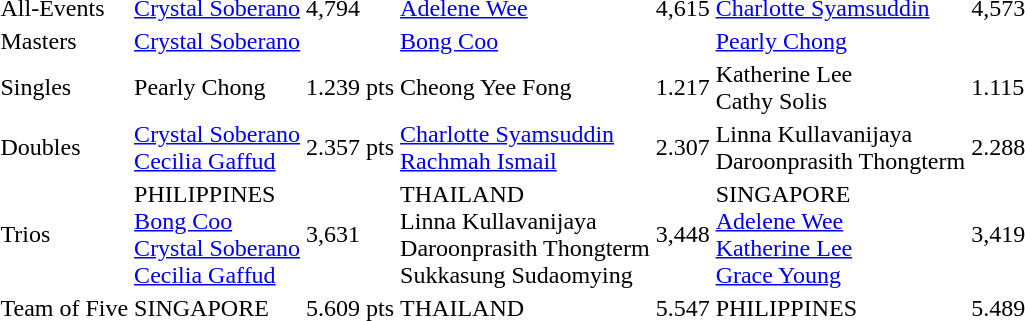<table>
<tr>
<td>All-Events</td>
<td> <a href='#'>Crystal Soberano</a></td>
<td>4,794</td>
<td> <a href='#'>Adelene Wee</a></td>
<td>4,615</td>
<td> <a href='#'>Charlotte Syamsuddin</a></td>
<td>4,573</td>
</tr>
<tr>
<td>Masters</td>
<td> <a href='#'>Crystal Soberano</a></td>
<td></td>
<td> <a href='#'>Bong Coo</a></td>
<td></td>
<td> <a href='#'>Pearly Chong</a></td>
<td></td>
</tr>
<tr>
<td>Singles</td>
<td> Pearly Chong</td>
<td>1.239 pts</td>
<td> Cheong Yee Fong</td>
<td>1.217</td>
<td> Katherine Lee <br>  Cathy Solis</td>
<td>1.115</td>
</tr>
<tr>
<td>Doubles</td>
<td><a href='#'>Crystal Soberano</a> <br> <a href='#'>Cecilia Gaffud</a></td>
<td>2.357 pts</td>
<td> <a href='#'>Charlotte Syamsuddin</a> <br> <a href='#'>Rachmah Ismail</a></td>
<td>2.307</td>
<td> Linna Kullavanijaya <br> Daroonprasith Thongterm</td>
<td>2.288</td>
</tr>
<tr>
<td>Trios</td>
<td> PHILIPPINES <br><a href='#'>Bong Coo</a><br><a href='#'>Crystal Soberano</a><br><a href='#'>Cecilia Gaffud</a></td>
<td>3,631</td>
<td> THAILAND <br>Linna Kullavanijaya<br>Daroonprasith Thongterm<br>Sukkasung Sudaomying</td>
<td>3,448</td>
<td> SINGAPORE <br><a href='#'>Adelene Wee</a><br><a href='#'>Katherine Lee</a><br><a href='#'>Grace Young</a></td>
<td>3,419</td>
</tr>
<tr>
<td>Team of Five</td>
<td> SINGAPORE</td>
<td>5.609 pts</td>
<td> THAILAND</td>
<td>5.547</td>
<td> PHILIPPINES</td>
<td>5.489</td>
</tr>
</table>
